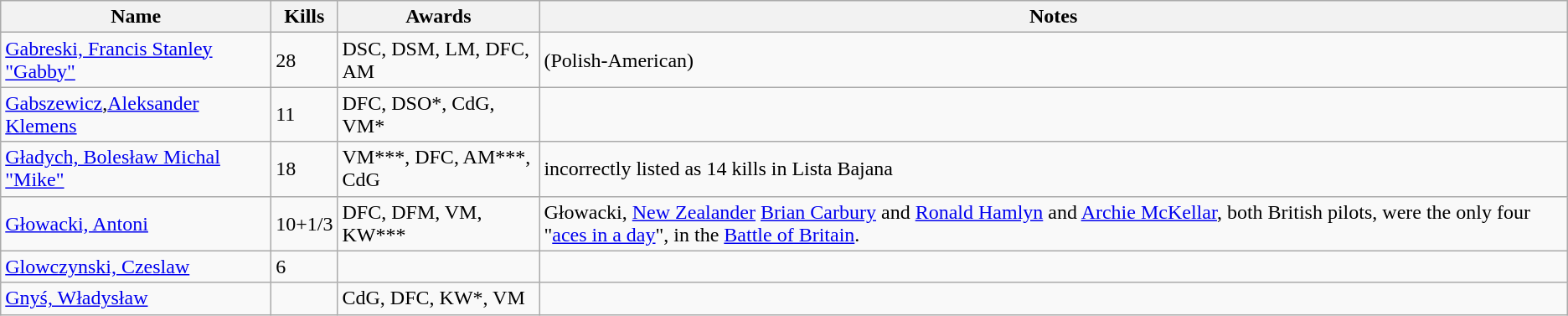<table class=wikitable>
<tr>
<th>Name</th>
<th>Kills</th>
<th>Awards</th>
<th>Notes</th>
</tr>
<tr>
<td><a href='#'>Gabreski, Francis Stanley "Gabby"</a></td>
<td>28</td>
<td>DSC, DSM, LM, DFC, AM</td>
<td>(Polish-American)</td>
</tr>
<tr>
<td><a href='#'>Gabszewicz</a>,<a href='#'>Aleksander Klemens</a></td>
<td>11</td>
<td>DFC, DSO*, CdG, VM*</td>
<td></td>
</tr>
<tr>
<td><a href='#'>Gładych, Bolesław Michal "Mike"</a></td>
<td>18</td>
<td>VM***, DFC, AM***, CdG</td>
<td>incorrectly listed as 14 kills in Lista Bajana</td>
</tr>
<tr>
<td><a href='#'>Głowacki, Antoni</a></td>
<td>10+1/3</td>
<td>DFC, DFM, VM, KW***</td>
<td>Głowacki, <a href='#'>New Zealander</a> <a href='#'>Brian Carbury</a> and <a href='#'>Ronald Hamlyn</a> and <a href='#'>Archie McKellar</a>, both British pilots, were the only four "<a href='#'>aces in a day</a>", in the <a href='#'>Battle of Britain</a>.</td>
</tr>
<tr>
<td><a href='#'>Glowczynski, Czeslaw</a></td>
<td>6</td>
<td></td>
<td></td>
</tr>
<tr>
<td><a href='#'>Gnyś, Władysław</a></td>
<td></td>
<td>CdG, DFC, KW*, VM</td>
<td></td>
</tr>
</table>
